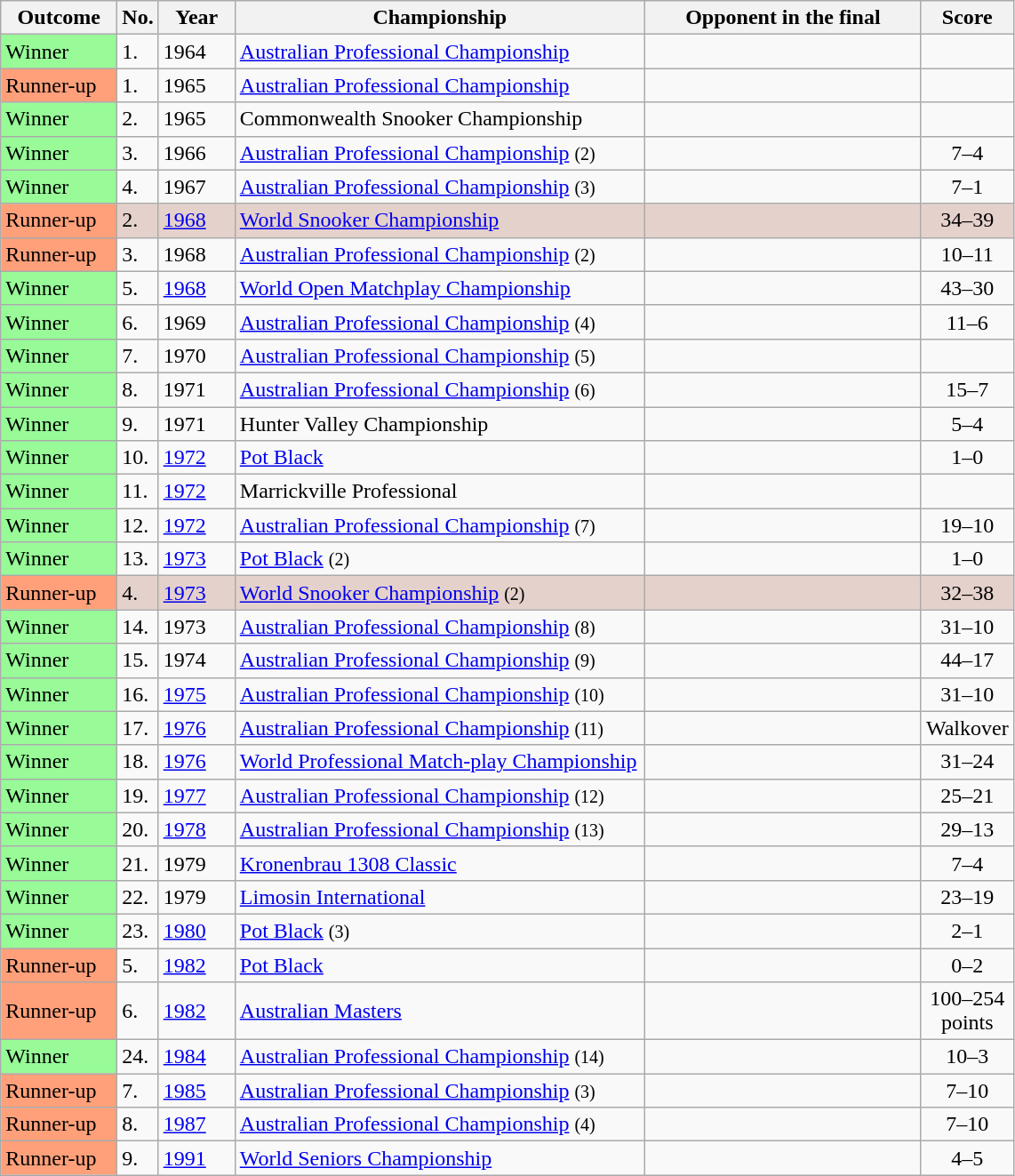<table class="wikitable">
<tr>
<th width="80">Outcome</th>
<th width="20">No.</th>
<th width="50">Year</th>
<th width="300">Championship</th>
<th width="200">Opponent in the final</th>
<th width="50">Score</th>
</tr>
<tr>
<td style="background:#98FB98">Winner</td>
<td>1.</td>
<td>1964</td>
<td><a href='#'>Australian Professional Championship</a></td>
<td></td>
<td align="center"></td>
</tr>
<tr>
<td style="background:#ffa07a;">Runner-up</td>
<td>1.</td>
<td>1965</td>
<td><a href='#'>Australian Professional Championship</a></td>
<td></td>
<td align="center"></td>
</tr>
<tr>
<td style="background:#98FB98">Winner</td>
<td>2.</td>
<td>1965</td>
<td>Commonwealth Snooker Championship</td>
<td></td>
<td></td>
</tr>
<tr>
<td style="background:#98FB98">Winner</td>
<td>3.</td>
<td>1966</td>
<td><a href='#'>Australian Professional Championship</a> <small>(2)</small></td>
<td></td>
<td align="center">7–4</td>
</tr>
<tr>
<td style="background:#98FB98">Winner</td>
<td>4.</td>
<td>1967</td>
<td><a href='#'>Australian Professional Championship</a> <small>(3)</small></td>
<td></td>
<td align="center">7–1</td>
</tr>
<tr bgcolor="#e5d1cb">
<td style="background:#ffa07a;">Runner-up</td>
<td>2.</td>
<td><a href='#'>1968</a></td>
<td><a href='#'>World Snooker Championship</a></td>
<td></td>
<td align="center">34–39</td>
</tr>
<tr>
<td style="background:#ffa07a;">Runner-up</td>
<td>3.</td>
<td>1968</td>
<td><a href='#'>Australian Professional Championship</a> <small>(2)</small></td>
<td></td>
<td align="center">10–11</td>
</tr>
<tr>
<td style="background:#98FB98">Winner</td>
<td>5.</td>
<td><a href='#'>1968</a></td>
<td><a href='#'>World Open Matchplay Championship</a></td>
<td></td>
<td align="center">43–30</td>
</tr>
<tr>
<td style="background:#98FB98">Winner</td>
<td>6.</td>
<td>1969</td>
<td><a href='#'>Australian Professional Championship</a> <small>(4)</small></td>
<td></td>
<td align="center">11–6</td>
</tr>
<tr>
<td style="background:#98FB98">Winner</td>
<td>7.</td>
<td>1970</td>
<td><a href='#'>Australian Professional Championship</a> <small>(5)</small></td>
<td></td>
<td align="center"></td>
</tr>
<tr>
<td style="background:#98FB98">Winner</td>
<td>8.</td>
<td>1971</td>
<td><a href='#'>Australian Professional Championship</a> <small>(6)</small></td>
<td></td>
<td align="center">15–7</td>
</tr>
<tr>
<td style="background:#98FB98">Winner</td>
<td>9.</td>
<td>1971</td>
<td>Hunter Valley Championship</td>
<td></td>
<td align="center">5–4</td>
</tr>
<tr>
<td style="background:#98FB98">Winner</td>
<td>10.</td>
<td><a href='#'>1972</a></td>
<td><a href='#'>Pot Black</a></td>
<td></td>
<td align="center">1–0</td>
</tr>
<tr>
<td style="background:#98FB98">Winner</td>
<td>11.</td>
<td><a href='#'>1972</a></td>
<td>Marrickville Professional</td>
<td></td>
<td align="center"></td>
</tr>
<tr>
<td style="background:#98FB98">Winner</td>
<td>12.</td>
<td><a href='#'>1972</a></td>
<td><a href='#'>Australian Professional Championship</a> <small>(7)</small></td>
<td></td>
<td align="center">19–10</td>
</tr>
<tr>
<td style="background:#98FB98">Winner</td>
<td>13.</td>
<td><a href='#'>1973</a></td>
<td><a href='#'>Pot Black</a> <small>(2)</small></td>
<td></td>
<td align="center">1–0</td>
</tr>
<tr bgcolor="#e5d1cb">
<td style="background:#ffa07a;">Runner-up</td>
<td>4.</td>
<td><a href='#'>1973</a></td>
<td><a href='#'>World Snooker Championship</a> <small>(2)</small></td>
<td></td>
<td align="center">32–38</td>
</tr>
<tr>
<td style="background:#98FB98">Winner</td>
<td>14.</td>
<td>1973</td>
<td><a href='#'>Australian Professional Championship</a> <small>(8)</small></td>
<td></td>
<td align="center">31–10</td>
</tr>
<tr>
<td style="background:#98FB98">Winner</td>
<td>15.</td>
<td>1974</td>
<td><a href='#'>Australian Professional Championship</a> <small>(9)</small></td>
<td></td>
<td align="center">44–17</td>
</tr>
<tr>
<td style="background:#98FB98">Winner</td>
<td>16.</td>
<td><a href='#'>1975</a></td>
<td><a href='#'>Australian Professional Championship</a> <small>(10)</small></td>
<td></td>
<td align="center">31–10</td>
</tr>
<tr>
<td style="background:#98FB98">Winner</td>
<td>17.</td>
<td><a href='#'>1976</a></td>
<td><a href='#'>Australian Professional Championship</a> <small>(11)</small></td>
<td></td>
<td align="center">Walkover</td>
</tr>
<tr>
<td style="background:#98FB98">Winner</td>
<td>18.</td>
<td><a href='#'>1976</a></td>
<td><a href='#'>World Professional Match-play Championship</a></td>
<td></td>
<td align="center">31–24</td>
</tr>
<tr>
<td style="background:#98FB98">Winner</td>
<td>19.</td>
<td><a href='#'>1977</a></td>
<td><a href='#'>Australian Professional Championship</a> <small>(12)</small></td>
<td></td>
<td align="center">25–21</td>
</tr>
<tr>
<td style="background:#98FB98">Winner</td>
<td>20.</td>
<td><a href='#'>1978</a></td>
<td><a href='#'>Australian Professional Championship</a> <small>(13)</small></td>
<td></td>
<td align="center">29–13</td>
</tr>
<tr>
<td style="background:#98FB98">Winner</td>
<td>21.</td>
<td>1979</td>
<td><a href='#'>Kronenbrau 1308 Classic</a></td>
<td></td>
<td align="center">7–4</td>
</tr>
<tr>
<td style="background:#98FB98">Winner</td>
<td>22.</td>
<td>1979</td>
<td><a href='#'>Limosin International</a></td>
<td></td>
<td align="center">23–19</td>
</tr>
<tr>
<td style="background:#98FB98">Winner</td>
<td>23.</td>
<td><a href='#'>1980</a></td>
<td><a href='#'>Pot Black</a> <small>(3)</small></td>
<td></td>
<td align="center">2–1</td>
</tr>
<tr>
<td style="background:#ffa07a;">Runner-up</td>
<td>5.</td>
<td><a href='#'>1982</a></td>
<td><a href='#'>Pot Black</a></td>
<td></td>
<td align="center">0–2</td>
</tr>
<tr>
<td style="background:#ffa07a;">Runner-up</td>
<td>6.</td>
<td><a href='#'>1982</a></td>
<td><a href='#'>Australian Masters</a></td>
<td></td>
<td align="center">100–254 points</td>
</tr>
<tr>
<td style="background:#98FB98">Winner</td>
<td>24.</td>
<td><a href='#'>1984</a></td>
<td><a href='#'>Australian Professional Championship</a> <small>(14)</small></td>
<td></td>
<td align="center">10–3</td>
</tr>
<tr>
<td style="background:#ffa07a;">Runner-up</td>
<td>7.</td>
<td><a href='#'>1985</a></td>
<td><a href='#'>Australian Professional Championship</a> <small>(3)</small></td>
<td></td>
<td align="center">7–10</td>
</tr>
<tr>
<td style="background:#ffa07a;">Runner-up</td>
<td>8.</td>
<td><a href='#'>1987</a></td>
<td><a href='#'>Australian Professional Championship</a> <small>(4)</small></td>
<td></td>
<td align="center">7–10</td>
</tr>
<tr>
<td style="background:#ffa07a;">Runner-up</td>
<td>9.</td>
<td><a href='#'>1991</a></td>
<td><a href='#'>World Seniors Championship</a></td>
<td></td>
<td align="center">4–5</td>
</tr>
</table>
